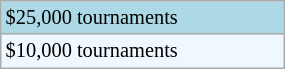<table class="wikitable"  style="font-size:85%; width:15%;">
<tr style="background:lightblue;">
<td>$25,000 tournaments</td>
</tr>
<tr style="background:#f0f8ff;">
<td>$10,000 tournaments</td>
</tr>
</table>
